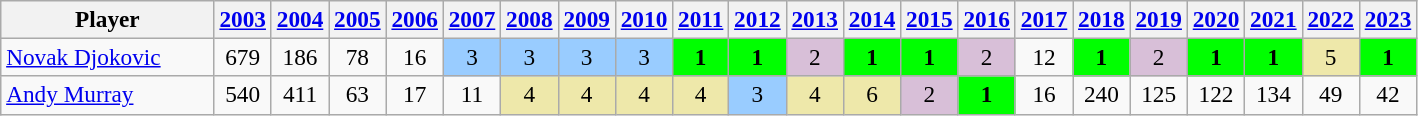<table class="wikitable" style="text-align:center;font-size:97%">
<tr>
<th width="135">Player</th>
<th><a href='#'>2003</a></th>
<th><a href='#'>2004</a></th>
<th><a href='#'>2005</a></th>
<th><a href='#'>2006</a></th>
<th><a href='#'>2007</a></th>
<th><a href='#'>2008</a></th>
<th><a href='#'>2009</a></th>
<th><a href='#'>2010</a></th>
<th><a href='#'>2011</a></th>
<th><a href='#'>2012</a></th>
<th><a href='#'>2013</a></th>
<th><a href='#'>2014</a></th>
<th><a href='#'>2015</a></th>
<th><a href='#'>2016</a></th>
<th><a href='#'>2017</a></th>
<th><a href='#'>2018</a></th>
<th><a href='#'>2019</a></th>
<th><a href='#'>2020</a></th>
<th><a href='#'>2021</a></th>
<th><a href='#'>2022</a></th>
<th><a href='#'>2023</a></th>
</tr>
<tr>
<td align="left"> <a href='#'>Novak Djokovic</a></td>
<td>679</td>
<td>186</td>
<td>78</td>
<td>16</td>
<td bgcolor=99ccff>3</td>
<td bgcolor=99ccff>3</td>
<td bgcolor=99ccff>3</td>
<td bgcolor=99ccff>3</td>
<td bgcolor=lime><strong>1</strong></td>
<td bgcolor=lime><strong>1</strong></td>
<td bgcolor=thistle>2</td>
<td bgcolor=lime><strong>1</strong></td>
<td bgcolor=lime><strong>1</strong></td>
<td bgcolor=thistle>2</td>
<td>12</td>
<td bgcolor=lime><strong>1</strong></td>
<td bgcolor=thistle>2</td>
<td bgcolor=lime><strong>1</strong></td>
<td bgcolor=lime><strong>1</strong></td>
<td bgcolor=eee8aa>5</td>
<td bgcolor=lime><strong>1</strong></td>
</tr>
<tr>
<td align="left"> <a href='#'>Andy Murray</a></td>
<td>540</td>
<td>411</td>
<td>63</td>
<td>17</td>
<td>11</td>
<td bgcolor=eee8aa>4</td>
<td bgcolor=eee8aa>4</td>
<td bgcolor=eee8aa>4</td>
<td bgcolor=eee8aa>4</td>
<td bgcolor=99ccff>3</td>
<td bgcolor=eee8aa>4</td>
<td bgcolor=eee8aa>6</td>
<td bgcolor=thistle>2</td>
<td bgcolor=lime><strong>1</strong></td>
<td>16</td>
<td>240</td>
<td>125</td>
<td>122</td>
<td>134</td>
<td>49</td>
<td>42</td>
</tr>
</table>
